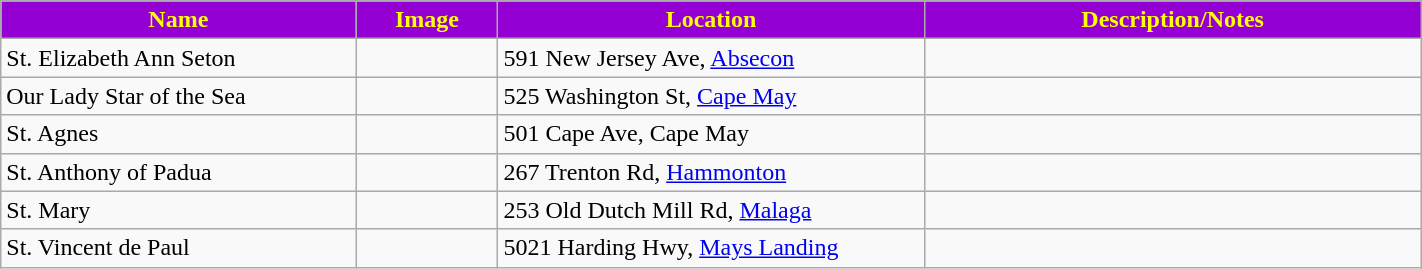<table class="wikitable sortable" style="width:75%">
<tr>
<th style="background:darkviolet; color:yellow;" width="25%"><strong>Name</strong></th>
<th style="background:darkviolet; color:yellow;" width="10%"><strong>Image</strong></th>
<th style="background:darkviolet; color:yellow;" width="30%"><strong>Location</strong></th>
<th style="background:darkviolet; color:yellow;" width="35%"><strong>Description/Notes</strong></th>
</tr>
<tr>
<td>St. Elizabeth Ann Seton</td>
<td></td>
<td>591 New Jersey Ave, <a href='#'>Absecon</a></td>
<td></td>
</tr>
<tr>
<td>Our Lady Star of the Sea</td>
<td></td>
<td>525 Washington St, <a href='#'>Cape May</a></td>
<td></td>
</tr>
<tr>
<td>St. Agnes</td>
<td></td>
<td>501 Cape Ave, Cape May</td>
<td></td>
</tr>
<tr>
<td>St. Anthony of Padua</td>
<td></td>
<td>267 Trenton Rd, <a href='#'>Hammonton</a></td>
<td></td>
</tr>
<tr>
<td>St. Mary</td>
<td></td>
<td>253 Old Dutch Mill Rd, <a href='#'>Malaga</a></td>
<td></td>
</tr>
<tr>
<td>St. Vincent de Paul</td>
<td></td>
<td>5021 Harding Hwy, <a href='#'>Mays Landing</a></td>
<td></td>
</tr>
</table>
